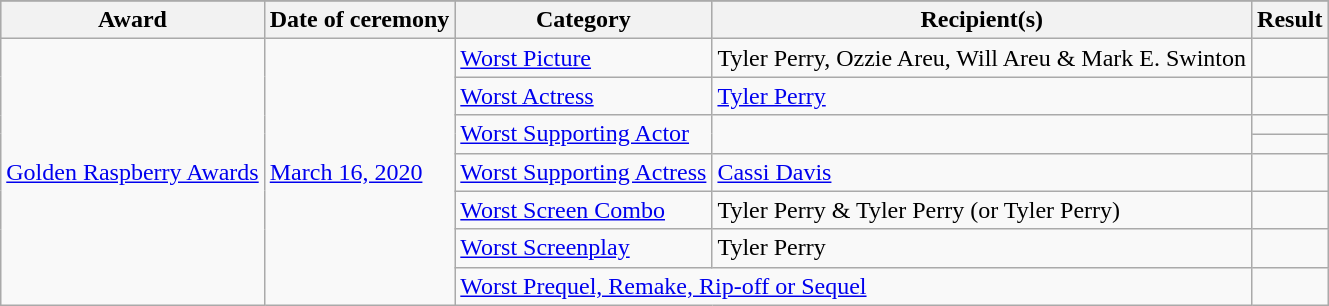<table class="wikitable sortable">
<tr style="background:#ccc; text-align:center;">
</tr>
<tr style="background:#ccc; text-align:center;">
<th scope="col">Award</th>
<th scope="col">Date of ceremony</th>
<th scope="col">Category</th>
<th scope="col">Recipient(s)</th>
<th scope="col">Result</th>
</tr>
<tr>
<td rowspan=10><a href='#'>Golden Raspberry Awards</a></td>
<td rowspan=10><a href='#'>March 16, 2020</a></td>
<td><a href='#'>Worst Picture</a></td>
<td>Tyler Perry, Ozzie Areu, Will Areu & Mark E. Swinton</td>
<td></td>
</tr>
<tr>
<td><a href='#'>Worst Actress</a></td>
<td><a href='#'>Tyler Perry</a></td>
<td></td>
</tr>
<tr>
<td rowspan=2><a href='#'>Worst Supporting Actor</a></td>
<td rowspan=2></td>
<td></td>
</tr>
<tr>
<td></td>
</tr>
<tr>
<td><a href='#'>Worst Supporting Actress</a></td>
<td><a href='#'>Cassi Davis</a></td>
<td></td>
</tr>
<tr>
<td><a href='#'>Worst Screen Combo</a></td>
<td>Tyler Perry & Tyler Perry (or Tyler Perry)</td>
<td></td>
</tr>
<tr>
<td><a href='#'>Worst Screenplay</a></td>
<td>Tyler Perry</td>
<td></td>
</tr>
<tr>
<td colspan=2><a href='#'>Worst Prequel, Remake, Rip-off or Sequel</a></td>
<td></td>
</tr>
</table>
